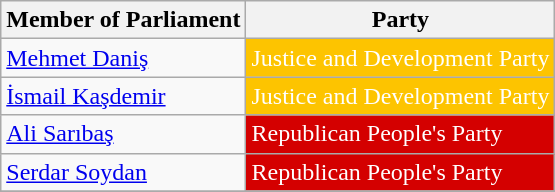<table class="wikitable">
<tr>
<th>Member of Parliament</th>
<th>Party</th>
</tr>
<tr>
<td><a href='#'>Mehmet Daniş</a></td>
<td style="background:#FDC400; color:white">Justice and Development Party</td>
</tr>
<tr>
<td><a href='#'>İsmail Kaşdemir</a></td>
<td style="background:#FDC400; color:white">Justice and Development Party</td>
</tr>
<tr>
<td><a href='#'>Ali Sarıbaş</a></td>
<td style="background:#D40000; color:white">Republican People's Party</td>
</tr>
<tr>
<td><a href='#'>Serdar Soydan</a></td>
<td style="background:#D40000; color:white">Republican People's Party</td>
</tr>
<tr>
</tr>
</table>
